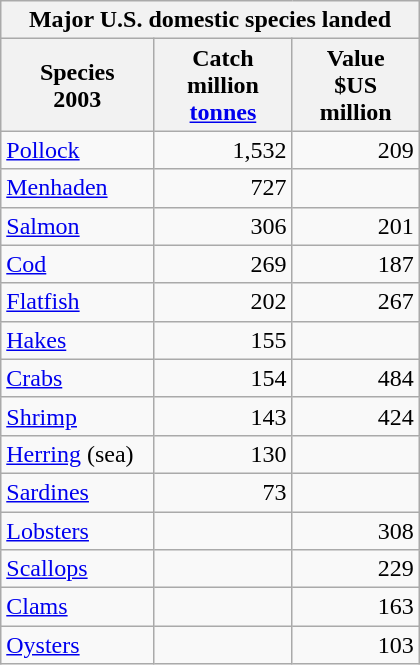<table class="sortable wikitable collapsible collapsed" width="280">
<tr>
<th colspan=3 align="center" width="600px"><strong>Major U.S. domestic species landed</strong></th>
</tr>
<tr>
<th>Species<br>2003</th>
<th>Catch<br>million <a href='#'>tonnes</a></th>
<th>Value<br>$US million</th>
</tr>
<tr>
<td><a href='#'>Pollock</a></td>
<td align="right">1,532</td>
<td align="right">209</td>
</tr>
<tr>
<td><a href='#'>Menhaden</a></td>
<td align="right">727</td>
<td align="right"></td>
</tr>
<tr>
<td><a href='#'>Salmon</a></td>
<td align="right">306</td>
<td align="right">201</td>
</tr>
<tr>
<td><a href='#'>Cod</a></td>
<td align="right">269</td>
<td align="right">187</td>
</tr>
<tr>
<td><a href='#'>Flatfish</a></td>
<td align="right">202</td>
<td align="right">267</td>
</tr>
<tr>
<td><a href='#'>Hakes</a></td>
<td align="right">155</td>
<td align="right"></td>
</tr>
<tr>
<td><a href='#'>Crabs</a></td>
<td align="right">154</td>
<td align="right">484</td>
</tr>
<tr>
<td><a href='#'>Shrimp</a></td>
<td align="right">143</td>
<td align="right">424</td>
</tr>
<tr>
<td><a href='#'>Herring</a> (sea)</td>
<td align="right">130</td>
<td align="right"></td>
</tr>
<tr>
<td><a href='#'>Sardines</a></td>
<td align="right">73</td>
<td align="right"></td>
</tr>
<tr>
<td><a href='#'>Lobsters</a></td>
<td align="right"></td>
<td align="right">308</td>
</tr>
<tr>
<td><a href='#'>Scallops</a></td>
<td align="right"></td>
<td align="right">229</td>
</tr>
<tr>
<td><a href='#'>Clams</a></td>
<td align="right"></td>
<td align="right">163</td>
</tr>
<tr>
<td><a href='#'>Oysters</a></td>
<td align="right"></td>
<td align="right">103</td>
</tr>
</table>
